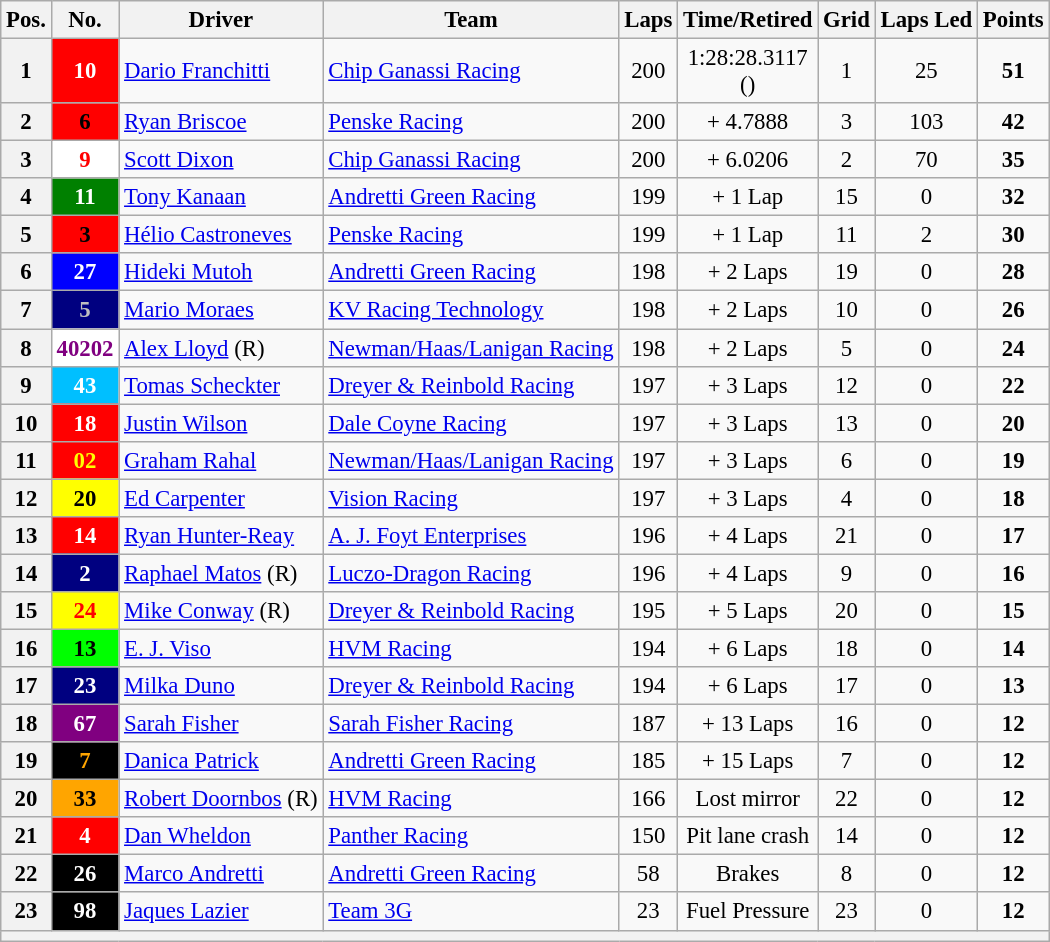<table class=wikitable style="font-size:95%">
<tr>
<th>Pos.</th>
<th>No.</th>
<th>Driver</th>
<th>Team</th>
<th>Laps</th>
<th>Time/Retired</th>
<th>Grid</th>
<th>Laps Led</th>
<th>Points</th>
</tr>
<tr>
<th>1</th>
<td style="background:red; color:white;" align=center><strong>10</strong></td>
<td> <a href='#'>Dario Franchitti</a></td>
<td><a href='#'>Chip Ganassi Racing</a></td>
<td align=center>200</td>
<td align=center>1:28:28.3117<br>()</td>
<td align=center>1</td>
<td align=center>25</td>
<td align=center><strong>51</strong></td>
</tr>
<tr>
<th>2</th>
<td style="background:red; color:black;" align=center><strong>6</strong></td>
<td> <a href='#'>Ryan Briscoe</a></td>
<td><a href='#'>Penske Racing</a></td>
<td align=center>200</td>
<td align=center>+ 4.7888</td>
<td align=center>3</td>
<td align=center>103</td>
<td align=center><strong>42</strong></td>
</tr>
<tr>
<th>3</th>
<td style="background:white; color:red;" align=center><strong>9</strong></td>
<td> <a href='#'>Scott Dixon</a></td>
<td><a href='#'>Chip Ganassi Racing</a></td>
<td align=center>200</td>
<td align=center>+ 6.0206</td>
<td align=center>2</td>
<td align=center>70</td>
<td align=center><strong>35</strong></td>
</tr>
<tr>
<th>4</th>
<td style="background:green; color:white;" align=center><strong>11</strong></td>
<td> <a href='#'>Tony Kanaan</a></td>
<td><a href='#'>Andretti Green Racing</a></td>
<td align=center>199</td>
<td align=center>+ 1 Lap</td>
<td align=center>15</td>
<td align=center>0</td>
<td align=center><strong>32</strong></td>
</tr>
<tr>
<th>5</th>
<td style="background:red; color:black;" align=center><strong>3</strong></td>
<td> <a href='#'>Hélio Castroneves</a></td>
<td><a href='#'>Penske Racing</a></td>
<td align=center>199</td>
<td align=center>+ 1 Lap</td>
<td align=center>11</td>
<td align=center>2</td>
<td align=center><strong>30</strong></td>
</tr>
<tr>
<th>6</th>
<td style="background:blue; color:white;" align=center><strong>27</strong></td>
<td> <a href='#'>Hideki Mutoh</a></td>
<td><a href='#'>Andretti Green Racing</a></td>
<td align=center>198</td>
<td align=center>+ 2 Laps</td>
<td align=center>19</td>
<td align=center>0</td>
<td align=center><strong>28</strong></td>
</tr>
<tr>
<th>7</th>
<td style="background:navy; color:silver;" align=center><strong>5</strong></td>
<td> <a href='#'>Mario Moraes</a></td>
<td><a href='#'>KV Racing Technology</a></td>
<td align=center>198</td>
<td align=center>+ 2 Laps</td>
<td align=center>10</td>
<td align=center>0</td>
<td align=center><strong>26</strong></td>
</tr>
<tr>
<th>8</th>
<td style="background:white; color:purple;" align=center><strong>40202</strong></td>
<td> <a href='#'>Alex Lloyd</a> (R)</td>
<td><a href='#'>Newman/Haas/Lanigan Racing</a></td>
<td align=center>198</td>
<td align=center>+ 2 Laps</td>
<td align=center>5</td>
<td align=center>0</td>
<td align=center><strong>24</strong></td>
</tr>
<tr>
<th>9</th>
<td style="background:DeepSkyBlue; color:white;" align=center><strong>43</strong></td>
<td> <a href='#'>Tomas Scheckter</a></td>
<td><a href='#'>Dreyer & Reinbold Racing</a></td>
<td align=center>197</td>
<td align=center>+ 3 Laps</td>
<td align=center>12</td>
<td align=center>0</td>
<td align=center><strong>22</strong></td>
</tr>
<tr>
<th>10</th>
<td style="background:red; color:white;" align=center><strong>18</strong></td>
<td> <a href='#'>Justin Wilson</a></td>
<td><a href='#'>Dale Coyne Racing</a></td>
<td align=center>197</td>
<td align=center>+ 3 Laps</td>
<td align=center>13</td>
<td align=center>0</td>
<td align=center><strong>20</strong></td>
</tr>
<tr>
<th>11</th>
<td style="background:red; color:yellow;" align="center"><strong>02</strong></td>
<td> <a href='#'>Graham Rahal</a></td>
<td><a href='#'>Newman/Haas/Lanigan Racing</a></td>
<td align=center>197</td>
<td align=center>+ 3 Laps</td>
<td align=center>6</td>
<td align=center>0</td>
<td align=center><strong>19</strong></td>
</tr>
<tr>
<th>12</th>
<td style="background:yellow; color:black;" align=center><strong>20</strong></td>
<td> <a href='#'>Ed Carpenter</a></td>
<td><a href='#'>Vision Racing</a></td>
<td align=center>197</td>
<td align=center>+ 3 Laps</td>
<td align=center>4</td>
<td align=center>0</td>
<td align=center><strong>18</strong></td>
</tr>
<tr>
<th>13</th>
<td style="background:red; color:white;" align=center><strong>14</strong></td>
<td> <a href='#'>Ryan Hunter-Reay</a></td>
<td><a href='#'>A. J. Foyt Enterprises</a></td>
<td align=center>196</td>
<td align=center>+ 4 Laps</td>
<td align=center>21</td>
<td align=center>0</td>
<td align=center><strong>17</strong></td>
</tr>
<tr>
<th>14</th>
<td style="background:navy; color:white;" align=center><strong>2</strong></td>
<td> <a href='#'>Raphael Matos</a> (R)</td>
<td><a href='#'>Luczo-Dragon Racing</a></td>
<td align=center>196</td>
<td align=center>+ 4 Laps</td>
<td align=center>9</td>
<td align=center>0</td>
<td align=center><strong>16</strong></td>
</tr>
<tr>
<th>15</th>
<td style="background:yellow; color:red;" align=center><strong>24</strong></td>
<td> <a href='#'>Mike Conway</a> (R)</td>
<td><a href='#'>Dreyer & Reinbold Racing</a></td>
<td align=center>195</td>
<td align=center>+ 5 Laps</td>
<td align=center>20</td>
<td align=center>0</td>
<td align=center><strong>15</strong></td>
</tr>
<tr>
<th>16</th>
<td style="background:lime; color:black;" align=center><strong>13</strong></td>
<td> <a href='#'>E. J. Viso</a></td>
<td><a href='#'>HVM Racing</a></td>
<td align=center>194</td>
<td align=center>+ 6 Laps</td>
<td align=center>18</td>
<td align=center>0</td>
<td align=center><strong>14</strong></td>
</tr>
<tr>
<th>17</th>
<td style="background:navy; color:white;" align=center><strong>23</strong></td>
<td> <a href='#'>Milka Duno</a></td>
<td><a href='#'>Dreyer & Reinbold Racing</a></td>
<td align=center>194</td>
<td align=center>+ 6 Laps</td>
<td align=center>17</td>
<td align=center>0</td>
<td align=center><strong>13</strong></td>
</tr>
<tr>
<th>18</th>
<td style="background:purple; color:white;" align=center><strong>67</strong></td>
<td> <a href='#'>Sarah Fisher</a></td>
<td><a href='#'>Sarah Fisher Racing</a></td>
<td align=center>187</td>
<td align=center>+ 13 Laps</td>
<td align=center>16</td>
<td align=center>0</td>
<td align=center><strong>12</strong></td>
</tr>
<tr>
<th>19</th>
<td style="background:black; color:orange;" align=center><strong>7</strong></td>
<td> <a href='#'>Danica Patrick</a></td>
<td><a href='#'>Andretti Green Racing</a></td>
<td align=center>185</td>
<td align=center>+ 15 Laps</td>
<td align=center>7</td>
<td align=center>0</td>
<td align=center><strong>12</strong></td>
</tr>
<tr>
<th>20</th>
<td style="background:orange; color:black;" align=center><strong>33</strong></td>
<td> <a href='#'>Robert Doornbos</a> (R)</td>
<td><a href='#'>HVM Racing</a></td>
<td align=center>166</td>
<td align=center>Lost mirror</td>
<td align=center>22</td>
<td align=center>0</td>
<td align=center><strong>12</strong></td>
</tr>
<tr>
<th>21</th>
<td style="background:red; color:white;" align=center><strong>4</strong></td>
<td> <a href='#'>Dan Wheldon</a></td>
<td><a href='#'>Panther Racing</a></td>
<td align=center>150</td>
<td align=center>Pit lane crash</td>
<td align=center>14</td>
<td align=center>0</td>
<td align=center><strong>12</strong></td>
</tr>
<tr>
<th>22</th>
<td style="background:black; color:white;" align=center><strong>26</strong></td>
<td> <a href='#'>Marco Andretti</a></td>
<td><a href='#'>Andretti Green Racing</a></td>
<td align=center>58</td>
<td align=center>Brakes</td>
<td align=center>8</td>
<td align=center>0</td>
<td align=center><strong>12</strong></td>
</tr>
<tr>
<th>23</th>
<td style="background:black; color:white;" align=center><strong>98</strong></td>
<td> <a href='#'>Jaques Lazier</a></td>
<td><a href='#'>Team 3G</a></td>
<td align=center>23</td>
<td align=center>Fuel Pressure</td>
<td align=center>23</td>
<td align=center>0</td>
<td align=center><strong>12</strong></td>
</tr>
<tr>
<th colspan="9"></th>
</tr>
</table>
